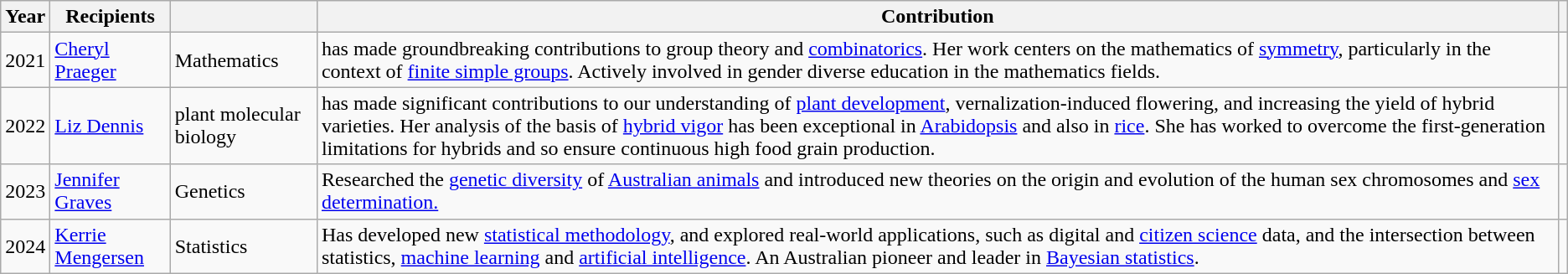<table class="wikitable">
<tr>
<th>Year</th>
<th>Recipients</th>
<th></th>
<th>Contribution</th>
<th></th>
</tr>
<tr>
<td>2021</td>
<td><a href='#'>Cheryl Praeger</a></td>
<td>Mathematics</td>
<td>has made groundbreaking contributions to group theory and <a href='#'>combinatorics</a>. Her work centers on the mathematics of <a href='#'>symmetry</a>, particularly in the context of <a href='#'>finite simple groups</a>. Actively involved in gender diverse education in the mathematics fields.</td>
<td></td>
</tr>
<tr>
<td>2022</td>
<td><a href='#'>Liz Dennis</a></td>
<td>plant molecular biology</td>
<td>has made significant contributions to our understanding of <a href='#'>plant development</a>, vernalization-induced flowering, and increasing the yield of hybrid varieties. Her analysis of the basis of <a href='#'>hybrid vigor</a> has been exceptional in <a href='#'>Arabidopsis</a> and also in <a href='#'>rice</a>. She has worked to overcome the first-generation limitations for hybrids and so ensure continuous high food grain production.</td>
<td></td>
</tr>
<tr>
<td>2023</td>
<td><a href='#'>Jennifer Graves</a></td>
<td>Genetics</td>
<td>Researched the <a href='#'>genetic diversity</a> of <a href='#'>Australian animals</a> and introduced new theories on the origin and evolution of the human sex chromosomes and <a href='#'>sex determination.</a></td>
<td></td>
</tr>
<tr>
<td>2024</td>
<td><a href='#'>Kerrie Mengersen</a></td>
<td>Statistics</td>
<td>Has developed new <a href='#'>statistical methodology</a>, and explored real-world applications, such as digital and <a href='#'>citizen science</a> data, and the intersection between statistics, <a href='#'>machine learning</a> and <a href='#'>artificial intelligence</a>. An Australian pioneer and leader in <a href='#'>Bayesian statistics</a>.</td>
<td></td>
</tr>
</table>
